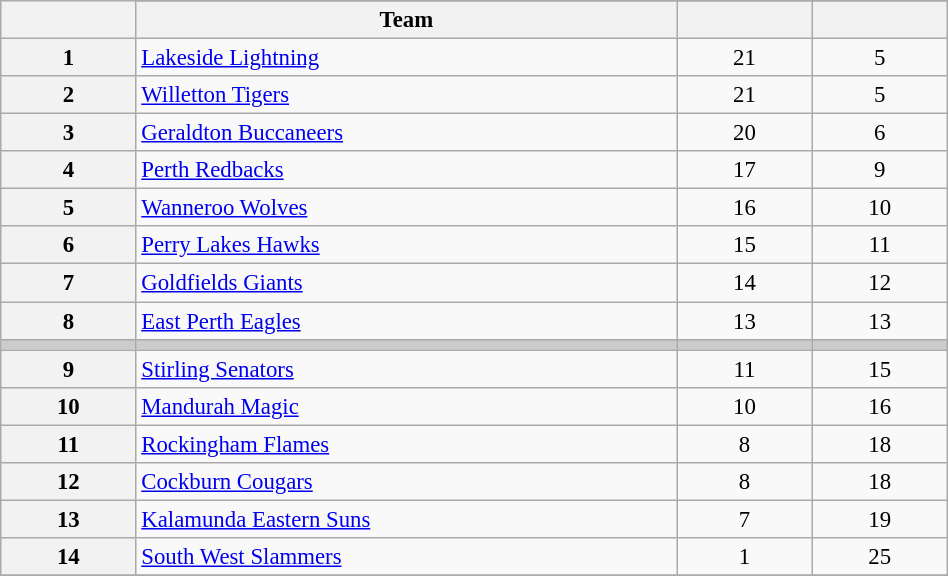<table class="wikitable" width="50%" style="font-size:95%; text-align:center">
<tr>
<th width="5%" rowspan=2></th>
</tr>
<tr>
<th width="20%">Team</th>
<th width="5%"></th>
<th width="5%"></th>
</tr>
<tr>
<th>1</th>
<td align=left><a href='#'>Lakeside Lightning</a></td>
<td>21</td>
<td>5</td>
</tr>
<tr>
<th>2</th>
<td align=left><a href='#'>Willetton Tigers</a></td>
<td>21</td>
<td>5</td>
</tr>
<tr>
<th>3</th>
<td align=left><a href='#'>Geraldton Buccaneers</a></td>
<td>20</td>
<td>6</td>
</tr>
<tr>
<th>4</th>
<td align=left><a href='#'>Perth Redbacks</a></td>
<td>17</td>
<td>9</td>
</tr>
<tr>
<th>5</th>
<td align=left><a href='#'>Wanneroo Wolves</a></td>
<td>16</td>
<td>10</td>
</tr>
<tr>
<th>6</th>
<td align=left><a href='#'>Perry Lakes Hawks</a></td>
<td>15</td>
<td>11</td>
</tr>
<tr>
<th>7</th>
<td align=left><a href='#'>Goldfields Giants</a></td>
<td>14</td>
<td>12</td>
</tr>
<tr>
<th>8</th>
<td align=left><a href='#'>East Perth Eagles</a></td>
<td>13</td>
<td>13</td>
</tr>
<tr bgcolor="#cccccc">
<td></td>
<td></td>
<td></td>
<td></td>
</tr>
<tr>
<th>9</th>
<td align=left><a href='#'>Stirling Senators</a></td>
<td>11</td>
<td>15</td>
</tr>
<tr>
<th>10</th>
<td align=left><a href='#'>Mandurah Magic</a></td>
<td>10</td>
<td>16</td>
</tr>
<tr>
<th>11</th>
<td align=left><a href='#'>Rockingham Flames</a></td>
<td>8</td>
<td>18</td>
</tr>
<tr>
<th>12</th>
<td align=left><a href='#'>Cockburn Cougars</a></td>
<td>8</td>
<td>18</td>
</tr>
<tr>
<th>13</th>
<td align=left><a href='#'>Kalamunda Eastern Suns</a></td>
<td>7</td>
<td>19</td>
</tr>
<tr>
<th>14</th>
<td align=left><a href='#'>South West Slammers</a></td>
<td>1</td>
<td>25</td>
</tr>
<tr>
</tr>
</table>
